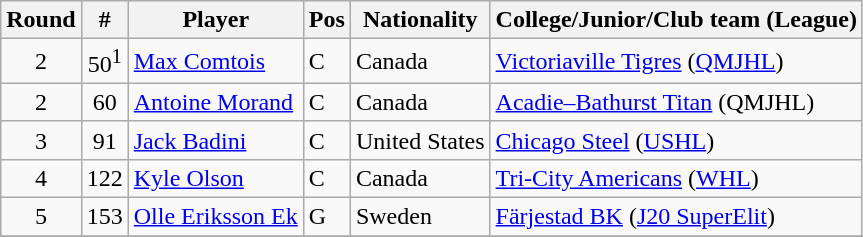<table class="wikitable">
<tr>
<th>Round</th>
<th>#</th>
<th>Player</th>
<th>Pos</th>
<th>Nationality</th>
<th>College/Junior/Club team (League)</th>
</tr>
<tr>
<td style="text-align:center">2</td>
<td style="text-align:center">50<sup>1</sup></td>
<td><a href='#'>Max Comtois</a></td>
<td>C</td>
<td> Canada</td>
<td><a href='#'>Victoriaville Tigres</a> (<a href='#'>QMJHL</a>)</td>
</tr>
<tr>
<td style="text-align:center">2</td>
<td style="text-align:center">60</td>
<td><a href='#'>Antoine Morand</a></td>
<td>C</td>
<td> Canada</td>
<td><a href='#'>Acadie–Bathurst Titan</a> (QMJHL)</td>
</tr>
<tr>
<td style="text-align:center">3</td>
<td style="text-align:center">91</td>
<td><a href='#'>Jack Badini</a></td>
<td>C</td>
<td> United States</td>
<td><a href='#'>Chicago Steel</a> (<a href='#'>USHL</a>)</td>
</tr>
<tr>
<td style="text-align:center">4</td>
<td style="text-align:center">122</td>
<td><a href='#'>Kyle Olson</a></td>
<td>C</td>
<td> Canada</td>
<td><a href='#'>Tri-City Americans</a> (<a href='#'>WHL</a>)</td>
</tr>
<tr>
<td style="text-align:center">5</td>
<td style="text-align:center">153</td>
<td><a href='#'>Olle Eriksson Ek</a></td>
<td>G</td>
<td> Sweden</td>
<td><a href='#'>Färjestad BK</a> (<a href='#'>J20 SuperElit</a>)</td>
</tr>
<tr>
</tr>
</table>
